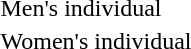<table>
<tr>
<td>Men's individual<br></td>
<td></td>
<td></td>
<td></td>
</tr>
<tr>
<td>Women's individual<br></td>
<td></td>
<td></td>
<td></td>
</tr>
</table>
